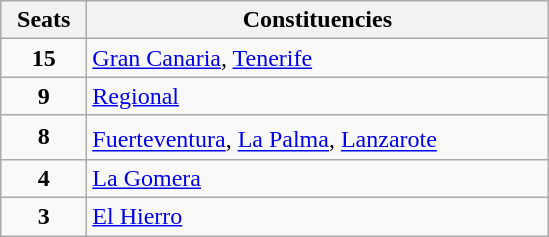<table class="wikitable" style="text-align:left;">
<tr>
<th width="50">Seats</th>
<th width="300">Constituencies</th>
</tr>
<tr>
<td align="center"><strong>15</strong></td>
<td><a href='#'>Gran Canaria</a>, <a href='#'>Tenerife</a></td>
</tr>
<tr>
<td align="center"><strong>9</strong></td>
<td><a href='#'>Regional</a></td>
</tr>
<tr>
<td align="center"><strong>8</strong></td>
<td><a href='#'>Fuerteventura</a><sup></sup>, <a href='#'>La Palma</a>, <a href='#'>Lanzarote</a></td>
</tr>
<tr>
<td align="center"><strong>4</strong></td>
<td><a href='#'>La Gomera</a></td>
</tr>
<tr>
<td align="center"><strong>3</strong></td>
<td><a href='#'>El Hierro</a></td>
</tr>
</table>
